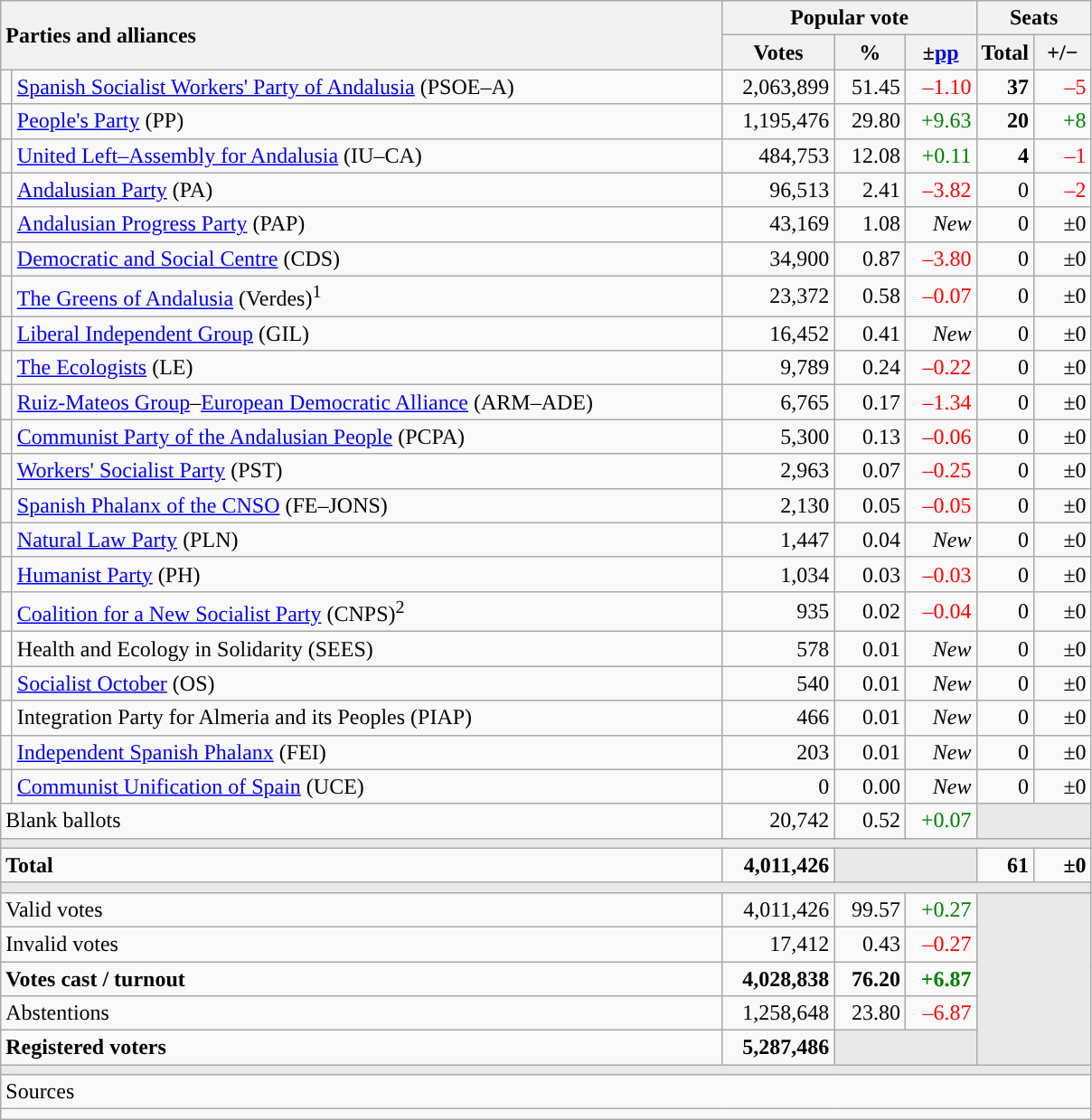<table class="wikitable" style="text-align:right;">
<tr>
<th style="text-align:left;" rowspan="2" colspan="2" width="525">Parties and alliances</th>
<th colspan="3">Popular vote</th>
<th colspan="2">Seats</th>
</tr>
<tr>
<th width="75">Votes</th>
<th width="45">%</th>
<th width="45">±<a href='#'>pp</a></th>
<th width="35">Total</th>
<th width="35">+/−</th>
</tr>
<tr>
<td width="1" style="color:inherit;background:"></td>
<td align="left"><a href='#'>Spanish Socialist Workers' Party of Andalusia</a> (PSOE–A)</td>
<td>2,063,899</td>
<td>51.45</td>
<td style="color:red;">–1.10</td>
<td><strong>37</strong></td>
<td style="color:red;">–5</td>
</tr>
<tr>
<td style="color:inherit;background:"></td>
<td align="left"><a href='#'>People's Party</a> (PP)</td>
<td>1,195,476</td>
<td>29.80</td>
<td style="color:green;">+9.63</td>
<td><strong>20</strong></td>
<td style="color:green;">+8</td>
</tr>
<tr>
<td style="color:inherit;background:"></td>
<td align="left"><a href='#'>United Left–Assembly for Andalusia</a> (IU–CA)</td>
<td>484,753</td>
<td>12.08</td>
<td style="color:green;">+0.11</td>
<td><strong>4</strong></td>
<td style="color:red;">–1</td>
</tr>
<tr>
<td style="color:inherit;background:"></td>
<td align="left"><a href='#'>Andalusian Party</a> (PA)</td>
<td>96,513</td>
<td>2.41</td>
<td style="color:red;">–3.82</td>
<td>0</td>
<td style="color:red;">–2</td>
</tr>
<tr>
<td style="color:inherit;background:"></td>
<td align="left"><a href='#'>Andalusian Progress Party</a> (PAP)</td>
<td>43,169</td>
<td>1.08</td>
<td><em>New</em></td>
<td>0</td>
<td>±0</td>
</tr>
<tr>
<td style="color:inherit;background:"></td>
<td align="left"><a href='#'>Democratic and Social Centre</a> (CDS)</td>
<td>34,900</td>
<td>0.87</td>
<td style="color:red;">–3.80</td>
<td>0</td>
<td>±0</td>
</tr>
<tr>
<td style="color:inherit;background:"></td>
<td align="left"><a href='#'>The Greens of Andalusia</a> (Verdes)<sup>1</sup></td>
<td>23,372</td>
<td>0.58</td>
<td style="color:red;">–0.07</td>
<td>0</td>
<td>±0</td>
</tr>
<tr>
<td style="color:inherit;background:"></td>
<td align="left"><a href='#'>Liberal Independent Group</a> (GIL)</td>
<td>16,452</td>
<td>0.41</td>
<td><em>New</em></td>
<td>0</td>
<td>±0</td>
</tr>
<tr>
<td style="color:inherit;background:"></td>
<td align="left"><a href='#'>The Ecologists</a> (LE)</td>
<td>9,789</td>
<td>0.24</td>
<td style="color:red;">–0.22</td>
<td>0</td>
<td>±0</td>
</tr>
<tr>
<td style="color:inherit;background:"></td>
<td align="left"><a href='#'>Ruiz-Mateos Group</a>–<a href='#'>European Democratic Alliance</a> (ARM–ADE)</td>
<td>6,765</td>
<td>0.17</td>
<td style="color:red;">–1.34</td>
<td>0</td>
<td>±0</td>
</tr>
<tr>
<td style="color:inherit;background:"></td>
<td align="left"><a href='#'>Communist Party of the Andalusian People</a> (PCPA)</td>
<td>5,300</td>
<td>0.13</td>
<td style="color:red;">–0.06</td>
<td>0</td>
<td>±0</td>
</tr>
<tr>
<td style="color:inherit;background:"></td>
<td align="left"><a href='#'>Workers' Socialist Party</a> (PST)</td>
<td>2,963</td>
<td>0.07</td>
<td style="color:red;">–0.25</td>
<td>0</td>
<td>±0</td>
</tr>
<tr>
<td style="color:inherit;background:"></td>
<td align="left"><a href='#'>Spanish Phalanx of the CNSO</a> (FE–JONS)</td>
<td>2,130</td>
<td>0.05</td>
<td style="color:red;">–0.05</td>
<td>0</td>
<td>±0</td>
</tr>
<tr>
<td style="color:inherit;background:"></td>
<td align="left"><a href='#'>Natural Law Party</a> (PLN)</td>
<td>1,447</td>
<td>0.04</td>
<td><em>New</em></td>
<td>0</td>
<td>±0</td>
</tr>
<tr>
<td style="color:inherit;background:"></td>
<td align="left"><a href='#'>Humanist Party</a> (PH)</td>
<td>1,034</td>
<td>0.03</td>
<td style="color:red;">–0.03</td>
<td>0</td>
<td>±0</td>
</tr>
<tr>
<td style="color:inherit;background:"></td>
<td align="left"><a href='#'>Coalition for a New Socialist Party</a> (CNPS)<sup>2</sup></td>
<td>935</td>
<td>0.02</td>
<td style="color:red;">–0.04</td>
<td>0</td>
<td>±0</td>
</tr>
<tr>
<td bgcolor="white"></td>
<td align="left">Health and Ecology in Solidarity (SEES)</td>
<td>578</td>
<td>0.01</td>
<td><em>New</em></td>
<td>0</td>
<td>±0</td>
</tr>
<tr>
<td style="color:inherit;background:"></td>
<td align="left"><a href='#'>Socialist October</a> (OS)</td>
<td>540</td>
<td>0.01</td>
<td><em>New</em></td>
<td>0</td>
<td>±0</td>
</tr>
<tr>
<td bgcolor="white"></td>
<td align="left">Integration Party for Almeria and its Peoples (PIAP)</td>
<td>466</td>
<td>0.01</td>
<td><em>New</em></td>
<td>0</td>
<td>±0</td>
</tr>
<tr>
<td style="color:inherit;background:"></td>
<td align="left"><a href='#'>Independent Spanish Phalanx</a> (FEI)</td>
<td>203</td>
<td>0.01</td>
<td><em>New</em></td>
<td>0</td>
<td>±0</td>
</tr>
<tr>
<td style="color:inherit;background:"></td>
<td align="left"><a href='#'>Communist Unification of Spain</a> (UCE)</td>
<td>0</td>
<td>0.00</td>
<td><em>New</em></td>
<td>0</td>
<td>±0</td>
</tr>
<tr>
<td align="left" colspan="2">Blank ballots</td>
<td>20,742</td>
<td>0.52</td>
<td style="color:green;">+0.07</td>
<td bgcolor="#E9E9E9" colspan="2"></td>
</tr>
<tr>
<td colspan="7" bgcolor="#E9E9E9"></td>
</tr>
<tr style="font-weight:bold;">
<td align="left" colspan="2">Total</td>
<td>4,011,426</td>
<td bgcolor="#E9E9E9" colspan="2"></td>
<td>61</td>
<td>±0</td>
</tr>
<tr>
<td colspan="7" bgcolor="#E9E9E9"></td>
</tr>
<tr>
<td align="left" colspan="2">Valid votes</td>
<td>4,011,426</td>
<td>99.57</td>
<td style="color:green;">+0.27</td>
<td bgcolor="#E9E9E9" colspan="2" rowspan="5"></td>
</tr>
<tr>
<td align="left" colspan="2">Invalid votes</td>
<td>17,412</td>
<td>0.43</td>
<td style="color:red;">–0.27</td>
</tr>
<tr style="font-weight:bold;">
<td align="left" colspan="2">Votes cast / turnout</td>
<td>4,028,838</td>
<td>76.20</td>
<td style="color:green;">+6.87</td>
</tr>
<tr>
<td align="left" colspan="2">Abstentions</td>
<td>1,258,648</td>
<td>23.80</td>
<td style="color:red;">–6.87</td>
</tr>
<tr style="font-weight:bold;">
<td align="left" colspan="2">Registered voters</td>
<td>5,287,486</td>
<td bgcolor="#E9E9E9" colspan="2"></td>
</tr>
<tr>
<td colspan="7" bgcolor="#E9E9E9"></td>
</tr>
<tr>
<td align="left" colspan="7">Sources</td>
</tr>
<tr>
<td colspan="7" style="text-align:left; max-width:790px;"></td>
</tr>
</table>
